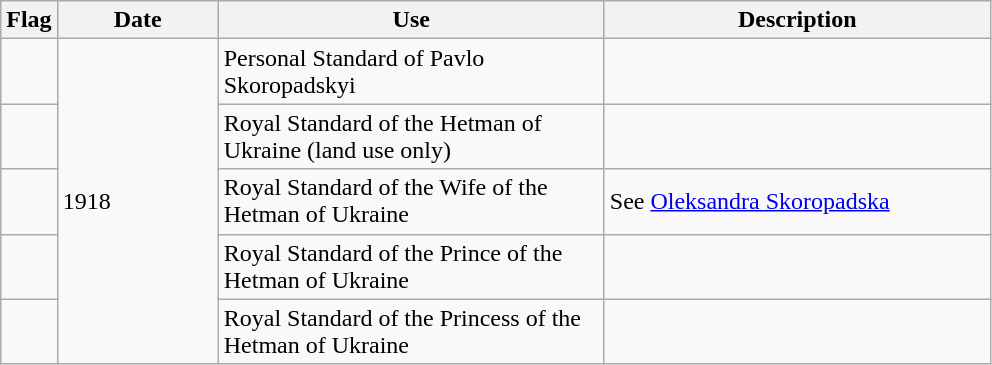<table class="wikitable">
<tr>
<th>Flag</th>
<th style="width:100px;">Date</th>
<th style="width:250px;">Use</th>
<th style="width:250px;">Description</th>
</tr>
<tr>
<td></td>
<td rowspan="5">1918</td>
<td>Personal Standard of Pavlo Skoropadskyi</td>
<td></td>
</tr>
<tr>
<td></td>
<td>Royal Standard of the Hetman of Ukraine (land use only)</td>
<td></td>
</tr>
<tr>
<td></td>
<td>Royal Standard of the Wife of the Hetman of Ukraine</td>
<td>See <a href='#'>Oleksandra Skoropadska</a></td>
</tr>
<tr>
<td></td>
<td>Royal Standard of the Prince of the Hetman of Ukraine</td>
<td></td>
</tr>
<tr>
<td></td>
<td>Royal Standard of the Princess of the Hetman of Ukraine</td>
<td></td>
</tr>
</table>
